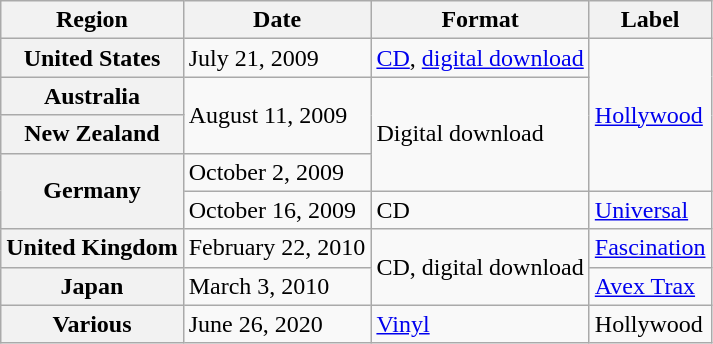<table class="wikitable plainrowheaders">
<tr>
<th scope="col">Region</th>
<th scope="col">Date</th>
<th scope="col">Format</th>
<th scope="col">Label</th>
</tr>
<tr>
<th scope="row">United States</th>
<td>July 21, 2009</td>
<td><a href='#'>CD</a>, <a href='#'>digital download</a></td>
<td rowspan="4"><a href='#'>Hollywood</a></td>
</tr>
<tr>
<th scope="row">Australia</th>
<td rowspan="2">August 11, 2009</td>
<td rowspan="3">Digital download</td>
</tr>
<tr>
<th scope="row">New Zealand</th>
</tr>
<tr>
<th scope="row" rowspan="2">Germany</th>
<td>October 2, 2009</td>
</tr>
<tr>
<td>October 16, 2009</td>
<td>CD</td>
<td><a href='#'>Universal</a></td>
</tr>
<tr>
<th scope="row">United Kingdom</th>
<td>February 22, 2010</td>
<td rowspan="2">CD, digital download</td>
<td><a href='#'>Fascination</a></td>
</tr>
<tr>
<th scope="row">Japan</th>
<td>March 3, 2010</td>
<td><a href='#'>Avex Trax</a></td>
</tr>
<tr>
<th scope="row">Various</th>
<td>June 26, 2020</td>
<td><a href='#'>Vinyl</a></td>
<td>Hollywood</td>
</tr>
</table>
